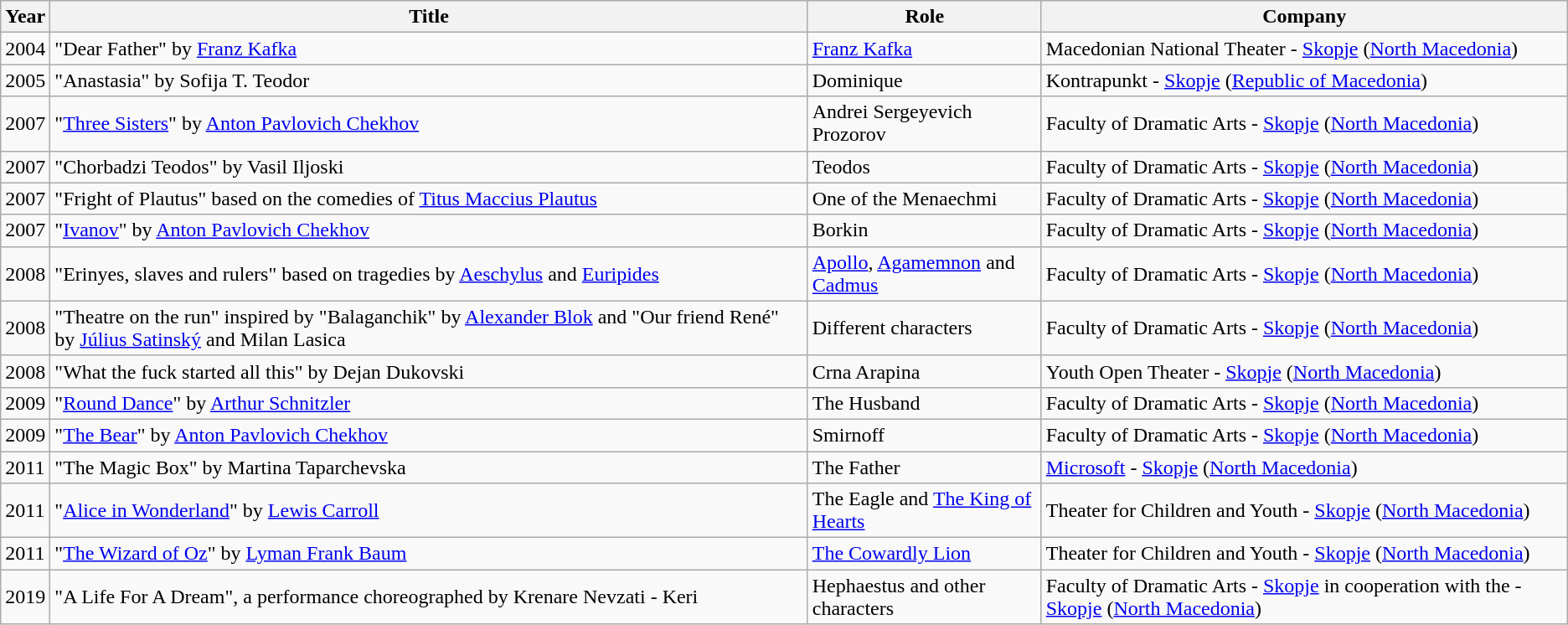<table class="wikitable sortable">
<tr>
<th>Year</th>
<th>Title</th>
<th>Role</th>
<th class="unsortable">Company</th>
</tr>
<tr>
<td>2004</td>
<td>"Dear Father" by <a href='#'>Franz Kafka</a></td>
<td><a href='#'>Franz Kafka</a></td>
<td>Macedonian National Theater - <a href='#'>Skopje</a> (<a href='#'>North Macedonia</a>)</td>
</tr>
<tr>
<td>2005</td>
<td>"Anastasia" by Sofija T. Teodor</td>
<td>Dominique</td>
<td>Kontrapunkt - <a href='#'>Skopje</a> (<a href='#'>Republic of Macedonia</a>)</td>
</tr>
<tr>
<td>2007</td>
<td>"<a href='#'>Three Sisters</a>" by <a href='#'>Anton Pavlovich Chekhov</a></td>
<td>Andrei Sergeyevich Prozorov</td>
<td>Faculty of Dramatic Arts - <a href='#'>Skopje</a> (<a href='#'>North Macedonia</a>)</td>
</tr>
<tr>
<td>2007</td>
<td>"Chorbadzi Teodos" by Vasil Iljoski</td>
<td>Teodos</td>
<td>Faculty of Dramatic Arts - <a href='#'>Skopje</a> (<a href='#'>North Macedonia</a>)</td>
</tr>
<tr>
<td>2007</td>
<td>"Fright of Plautus" based on the comedies of <a href='#'>Titus Maccius Plautus</a></td>
<td>One of the Menaechmi</td>
<td>Faculty of Dramatic Arts - <a href='#'>Skopje</a> (<a href='#'>North Macedonia</a>)</td>
</tr>
<tr>
<td>2007</td>
<td>"<a href='#'>Ivanov</a>" by <a href='#'>Anton Pavlovich Chekhov</a></td>
<td>Borkin</td>
<td>Faculty of Dramatic Arts - <a href='#'>Skopje</a> (<a href='#'>North Macedonia</a>)</td>
</tr>
<tr>
<td>2008</td>
<td>"Erinyes, slaves and rulers" based on tragedies by <a href='#'>Aeschylus</a> and <a href='#'>Euripides</a></td>
<td><a href='#'>Apollo</a>, <a href='#'>Agamemnon</a> and <a href='#'>Cadmus</a></td>
<td>Faculty of Dramatic Arts - <a href='#'>Skopje</a> (<a href='#'>North Macedonia</a>)</td>
</tr>
<tr>
<td>2008</td>
<td>"Theatre on the run" inspired by "Balaganchik" by <a href='#'>Alexander Blok</a> and "Our friend René" by <a href='#'>Július Satinský</a> and Milan Lasica</td>
<td>Different characters</td>
<td>Faculty of Dramatic Arts - <a href='#'>Skopje</a> (<a href='#'>North Macedonia</a>)</td>
</tr>
<tr>
<td>2008</td>
<td>"What the fuck started all this" by Dejan Dukovski</td>
<td>Crna Arapina</td>
<td>Youth Open Theater - <a href='#'>Skopje</a> (<a href='#'>North Macedonia</a>)</td>
</tr>
<tr>
<td>2009</td>
<td>"<a href='#'>Round Dance</a>" by <a href='#'>Arthur Schnitzler</a></td>
<td>The Husband</td>
<td>Faculty of Dramatic Arts - <a href='#'>Skopje</a> (<a href='#'>North Macedonia</a>)</td>
</tr>
<tr>
<td>2009</td>
<td>"<a href='#'>The Bear</a>" by <a href='#'>Anton Pavlovich Chekhov</a></td>
<td>Smirnoff</td>
<td>Faculty of Dramatic Arts - <a href='#'>Skopje</a> (<a href='#'>North Macedonia</a>)</td>
</tr>
<tr>
<td>2011</td>
<td>"The Magic Box" by Martina Taparchevska</td>
<td>The Father</td>
<td><a href='#'>Microsoft</a> - <a href='#'>Skopje</a> (<a href='#'>North Macedonia</a>)</td>
</tr>
<tr>
<td>2011</td>
<td>"<a href='#'>Alice in Wonderland</a>" by <a href='#'>Lewis Carroll</a></td>
<td>The Eagle and <a href='#'>The King of Hearts</a></td>
<td>Theater for Children and Youth - <a href='#'>Skopje</a> (<a href='#'>North Macedonia</a>)</td>
</tr>
<tr>
<td>2011</td>
<td>"<a href='#'>The Wizard of Oz</a>" by <a href='#'>Lyman Frank Baum</a></td>
<td><a href='#'>The Cowardly Lion</a></td>
<td>Theater for Children and Youth - <a href='#'>Skopje</a> (<a href='#'>North Macedonia</a>)</td>
</tr>
<tr>
<td>2019</td>
<td>"A Life For A Dream", a performance choreographed by Krenare Nevzati - Keri</td>
<td>Hephaestus and other characters</td>
<td>Faculty of Dramatic Arts - <a href='#'>Skopje</a> in cooperation with the  - <a href='#'>Skopje</a> (<a href='#'>North Macedonia</a>)</td>
</tr>
</table>
